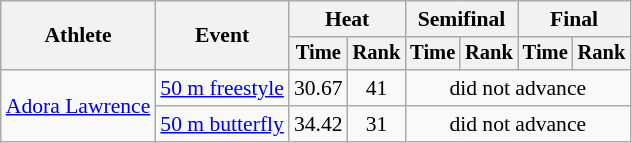<table class=wikitable style="font-size:90%">
<tr>
<th rowspan=2>Athlete</th>
<th rowspan=2>Event</th>
<th colspan="2">Heat</th>
<th colspan="2">Semifinal</th>
<th colspan="2">Final</th>
</tr>
<tr style="font-size:95%">
<th>Time</th>
<th>Rank</th>
<th>Time</th>
<th>Rank</th>
<th>Time</th>
<th>Rank</th>
</tr>
<tr align=center>
<td align=left rowspan=2><a href='#'>Adora Lawrence</a></td>
<td align=left><a href='#'>50 m freestyle</a></td>
<td>30.67</td>
<td>41</td>
<td colspan=4>did not advance</td>
</tr>
<tr align=center>
<td align=left><a href='#'>50 m butterfly</a></td>
<td>34.42</td>
<td>31</td>
<td colspan=4>did not advance</td>
</tr>
</table>
